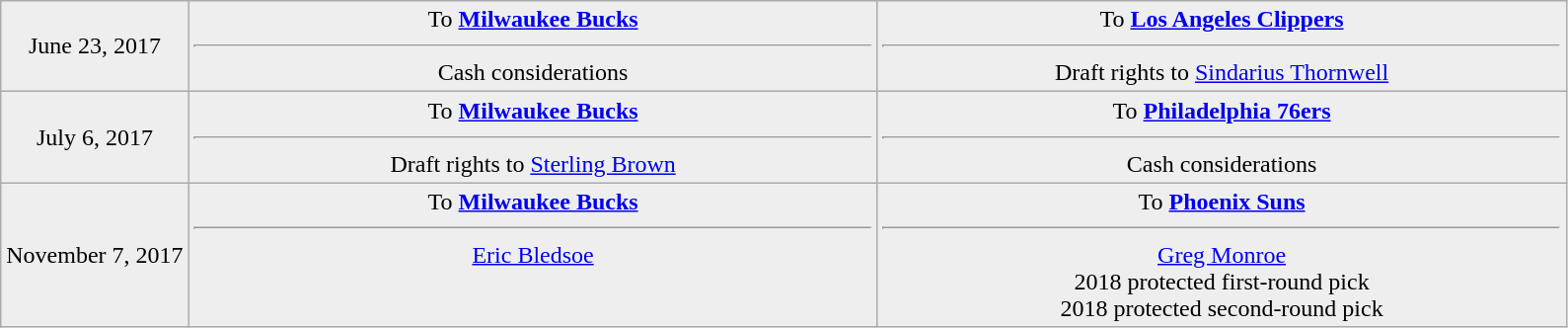<table class="wikitable sortable sortable" style="text-align: center">
<tr style="background:#eee;">
<td style="width:12%">June 23, 2017</td>
<td style="width:44%; vertical-align:top;">To <strong><a href='#'>Milwaukee Bucks</a></strong><hr>Cash considerations</td>
<td style="width:44%; vertical-align:top;">To <strong><a href='#'>Los Angeles Clippers</a></strong><hr>Draft rights to <a href='#'>Sindarius Thornwell</a></td>
</tr>
<tr style="background:#eee;">
<td style="width:12%">July 6, 2017</td>
<td style="width:44%; vertical-align:top;">To <strong><a href='#'>Milwaukee Bucks</a></strong><hr>Draft rights to <a href='#'>Sterling Brown</a></td>
<td style="width:44%; vertical-align:top;">To <strong><a href='#'>Philadelphia 76ers</a></strong><hr>Cash considerations</td>
</tr>
<tr style="background:#eee;">
<td style="width:12%">November 7, 2017</td>
<td style="width:44%; vertical-align:top;">To <strong><a href='#'>Milwaukee Bucks</a></strong><hr><a href='#'>Eric Bledsoe</a></td>
<td style="width:44%; vertical-align:top;">To <strong><a href='#'>Phoenix Suns</a></strong><hr><a href='#'>Greg Monroe</a><br>2018 protected first-round pick<br>2018 protected second-round pick</td>
</tr>
</table>
